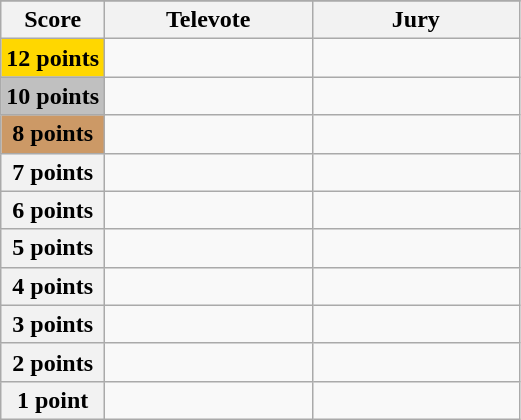<table class="wikitable">
<tr>
</tr>
<tr>
<th scope="col" width="20%">Score</th>
<th scope="col" width="40%">Televote</th>
<th scope="col" width="40%">Jury</th>
</tr>
<tr>
<th scope="row" style="background:gold">12 points</th>
<td></td>
<td></td>
</tr>
<tr>
<th scope="row" style="background:silver">10 points</th>
<td></td>
<td></td>
</tr>
<tr>
<th scope="row" style="background:#CC9966">8 points</th>
<td></td>
<td></td>
</tr>
<tr>
<th scope="row">7 points</th>
<td></td>
<td></td>
</tr>
<tr>
<th scope="row">6 points</th>
<td></td>
<td></td>
</tr>
<tr>
<th scope="row">5 points</th>
<td></td>
<td></td>
</tr>
<tr>
<th scope="row">4 points</th>
<td></td>
<td></td>
</tr>
<tr>
<th scope="row">3 points</th>
<td></td>
<td></td>
</tr>
<tr>
<th scope="row">2 points</th>
<td></td>
<td></td>
</tr>
<tr>
<th scope="row">1 point</th>
<td></td>
<td></td>
</tr>
</table>
